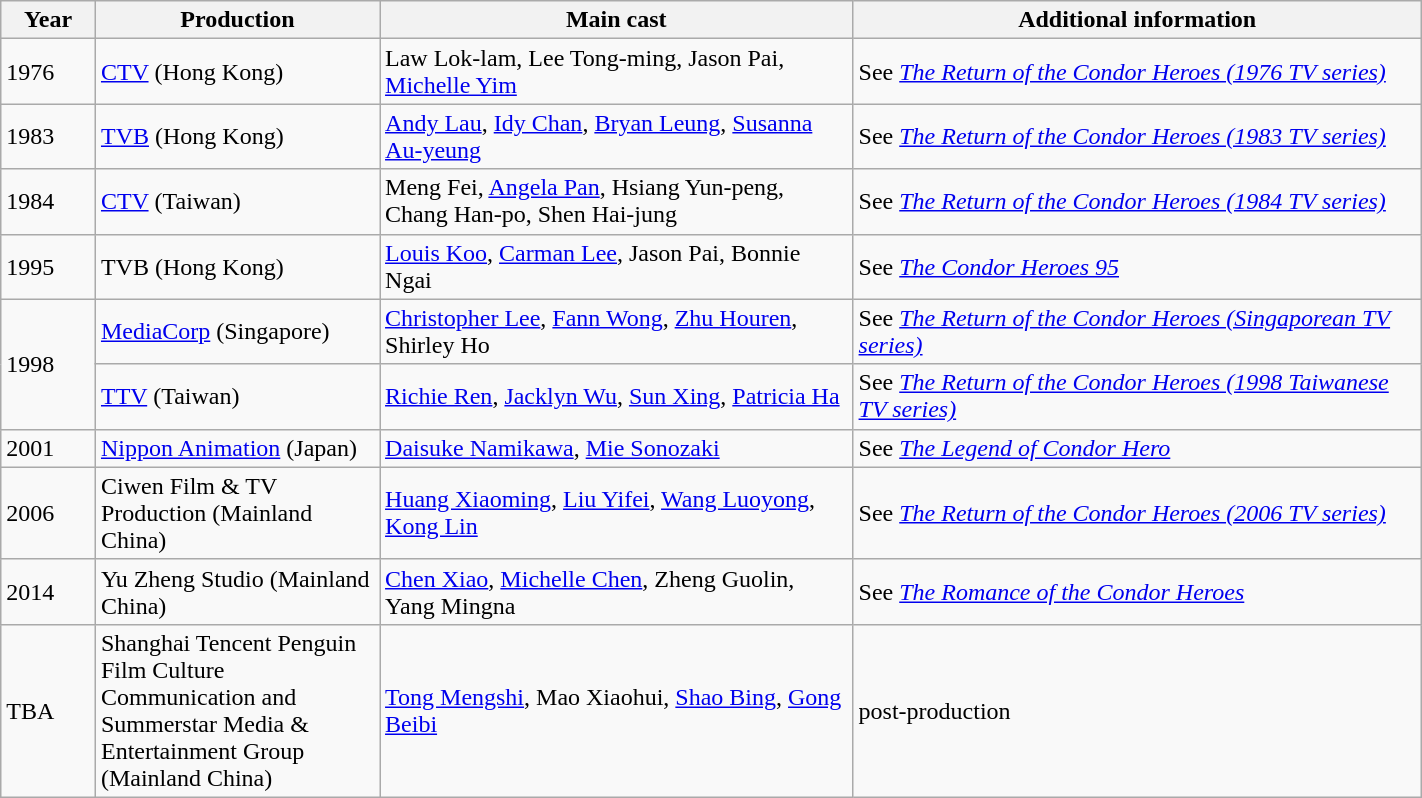<table class="wikitable" width=75%>
<tr>
<th width=5%>Year</th>
<th width=15%>Production</th>
<th width=25%>Main cast</th>
<th width=30%>Additional information</th>
</tr>
<tr>
<td>1976</td>
<td><a href='#'>CTV</a> (Hong Kong)</td>
<td>Law Lok-lam, Lee Tong-ming, Jason Pai, <a href='#'>Michelle Yim</a></td>
<td>See <em><a href='#'>The Return of the Condor Heroes (1976 TV series)</a></em></td>
</tr>
<tr>
<td>1983</td>
<td><a href='#'>TVB</a> (Hong Kong)</td>
<td><a href='#'>Andy Lau</a>, <a href='#'>Idy Chan</a>, <a href='#'>Bryan Leung</a>, <a href='#'>Susanna Au-yeung</a></td>
<td>See <em><a href='#'>The Return of the Condor Heroes (1983 TV series)</a></em></td>
</tr>
<tr>
<td>1984</td>
<td><a href='#'>CTV</a> (Taiwan)</td>
<td>Meng Fei, <a href='#'>Angela Pan</a>, Hsiang Yun-peng, Chang Han-po, Shen Hai-jung</td>
<td>See <em><a href='#'>The Return of the Condor Heroes (1984 TV series)</a></em></td>
</tr>
<tr>
<td>1995</td>
<td>TVB (Hong Kong)</td>
<td><a href='#'>Louis Koo</a>, <a href='#'>Carman Lee</a>, Jason Pai, Bonnie Ngai</td>
<td>See <em><a href='#'>The Condor Heroes 95</a></em></td>
</tr>
<tr>
<td rowspan=2>1998</td>
<td><a href='#'>MediaCorp</a> (Singapore)</td>
<td><a href='#'>Christopher Lee</a>, <a href='#'>Fann Wong</a>, <a href='#'>Zhu Houren</a>, Shirley Ho</td>
<td>See <em><a href='#'>The Return of the Condor Heroes (Singaporean TV series)</a></em></td>
</tr>
<tr>
<td><a href='#'>TTV</a> (Taiwan)</td>
<td><a href='#'>Richie Ren</a>, <a href='#'>Jacklyn Wu</a>, <a href='#'>Sun Xing</a>, <a href='#'>Patricia Ha</a></td>
<td>See <em><a href='#'>The Return of the Condor Heroes (1998 Taiwanese TV series)</a></em></td>
</tr>
<tr>
<td>2001</td>
<td><a href='#'>Nippon Animation</a> (Japan)</td>
<td><a href='#'>Daisuke Namikawa</a>, <a href='#'>Mie Sonozaki</a></td>
<td>See <em><a href='#'>The Legend of Condor Hero</a></em></td>
</tr>
<tr>
<td>2006</td>
<td>Ciwen Film & TV Production (Mainland China)</td>
<td><a href='#'>Huang Xiaoming</a>, <a href='#'>Liu Yifei</a>, <a href='#'>Wang Luoyong</a>, <a href='#'>Kong Lin</a></td>
<td>See <em><a href='#'>The Return of the Condor Heroes (2006 TV series)</a></em></td>
</tr>
<tr>
<td>2014</td>
<td>Yu Zheng Studio (Mainland China)</td>
<td><a href='#'>Chen Xiao</a>, <a href='#'>Michelle Chen</a>, Zheng Guolin, Yang Mingna</td>
<td>See <em><a href='#'>The Romance of the Condor Heroes</a></em></td>
</tr>
<tr>
<td>TBA</td>
<td>Shanghai Tencent Penguin Film Culture Communication and Summerstar Media & Entertainment Group (Mainland China)</td>
<td><a href='#'>Tong Mengshi</a>, Mao Xiaohui, <a href='#'>Shao Bing</a>, <a href='#'>Gong Beibi</a></td>
<td>post-production</td>
</tr>
</table>
